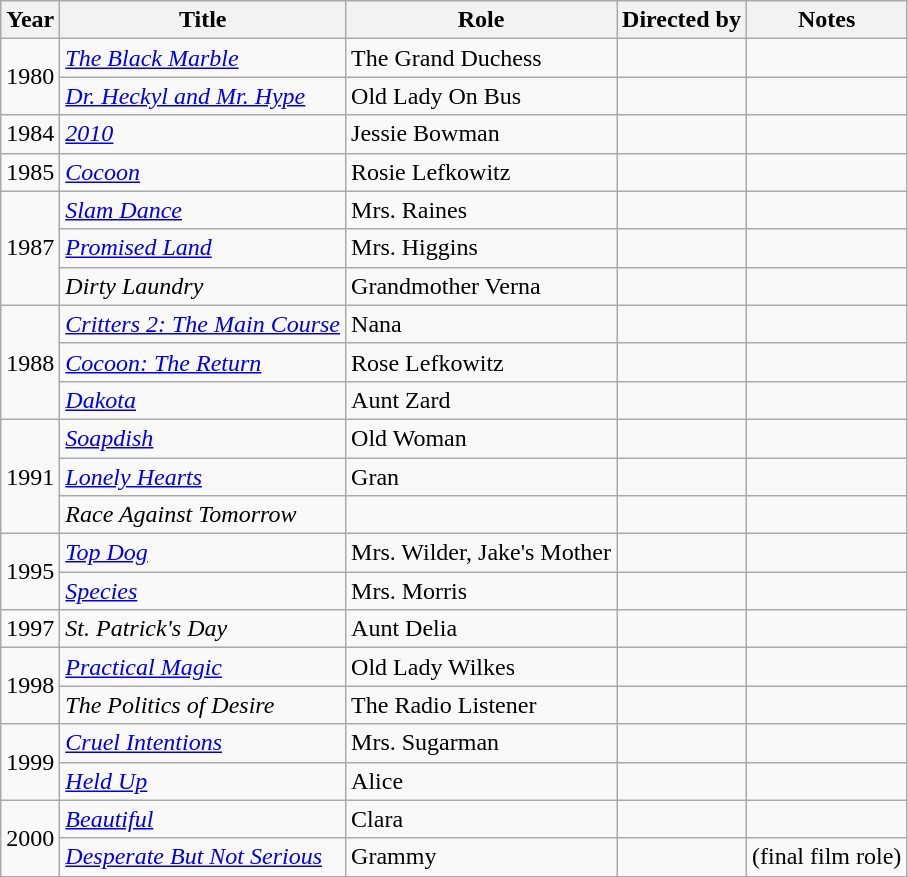<table class="wikitable plainrowheaders sortable">
<tr>
<th>Year</th>
<th>Title</th>
<th>Role</th>
<th>Directed by</th>
<th>Notes</th>
</tr>
<tr>
<td rowspan="2">1980</td>
<td><em><a href='#'>The Black Marble</a></em></td>
<td>The Grand Duchess</td>
<td></td>
<td></td>
</tr>
<tr>
<td><em><a href='#'>Dr. Heckyl and Mr. Hype</a></em></td>
<td>Old Lady On Bus</td>
<td></td>
<td></td>
</tr>
<tr>
<td>1984</td>
<td><em><a href='#'>2010</a></em></td>
<td>Jessie Bowman</td>
<td></td>
<td></td>
</tr>
<tr>
<td>1985</td>
<td><em><a href='#'>Cocoon</a></em></td>
<td>Rosie Lefkowitz</td>
<td></td>
<td></td>
</tr>
<tr>
<td rowspan="3">1987</td>
<td><em><a href='#'>Slam Dance</a></em></td>
<td>Mrs. Raines</td>
<td></td>
<td></td>
</tr>
<tr>
<td><em><a href='#'>Promised Land</a></em></td>
<td>Mrs. Higgins</td>
<td></td>
<td></td>
</tr>
<tr>
<td><em>Dirty Laundry</em></td>
<td>Grandmother Verna</td>
<td></td>
<td></td>
</tr>
<tr>
<td rowspan="3">1988</td>
<td><em><a href='#'>Critters 2: The Main Course</a></em></td>
<td>Nana</td>
<td></td>
<td></td>
</tr>
<tr>
<td><em><a href='#'>Cocoon: The Return</a></em></td>
<td>Rose Lefkowitz</td>
<td></td>
<td></td>
</tr>
<tr>
<td><em><a href='#'>Dakota</a></em></td>
<td>Aunt Zard</td>
<td></td>
<td></td>
</tr>
<tr>
<td rowspan="3">1991</td>
<td><em><a href='#'>Soapdish</a></em></td>
<td>Old Woman</td>
<td></td>
<td></td>
</tr>
<tr>
<td><em><a href='#'>Lonely Hearts</a></em></td>
<td>Gran</td>
<td></td>
<td></td>
</tr>
<tr>
<td><em>Race Against Tomorrow</em></td>
<td></td>
<td></td>
<td></td>
</tr>
<tr>
<td rowspan="2">1995</td>
<td><em><a href='#'>Top Dog</a></em></td>
<td>Mrs. Wilder, Jake's Mother</td>
<td></td>
<td></td>
</tr>
<tr>
<td><em><a href='#'>Species</a></em></td>
<td>Mrs. Morris</td>
<td></td>
<td></td>
</tr>
<tr>
<td>1997</td>
<td><em>St. Patrick's Day</em></td>
<td>Aunt Delia</td>
<td></td>
<td></td>
</tr>
<tr>
<td rowspan="2">1998</td>
<td><em><a href='#'>Practical Magic</a></em></td>
<td>Old Lady Wilkes</td>
<td></td>
<td></td>
</tr>
<tr>
<td><em>The Politics of Desire</em></td>
<td>The Radio Listener</td>
<td></td>
<td></td>
</tr>
<tr>
<td rowspan="2">1999</td>
<td><em><a href='#'>Cruel Intentions</a></em></td>
<td>Mrs. Sugarman</td>
<td></td>
<td></td>
</tr>
<tr>
<td><em><a href='#'>Held Up</a></em></td>
<td>Alice</td>
<td></td>
<td></td>
</tr>
<tr>
<td rowspan="2">2000</td>
<td><em><a href='#'>Beautiful</a></em></td>
<td>Clara</td>
<td></td>
<td></td>
</tr>
<tr>
<td><em><a href='#'>Desperate But Not Serious</a></em></td>
<td>Grammy</td>
<td></td>
<td>(final film role)</td>
</tr>
</table>
